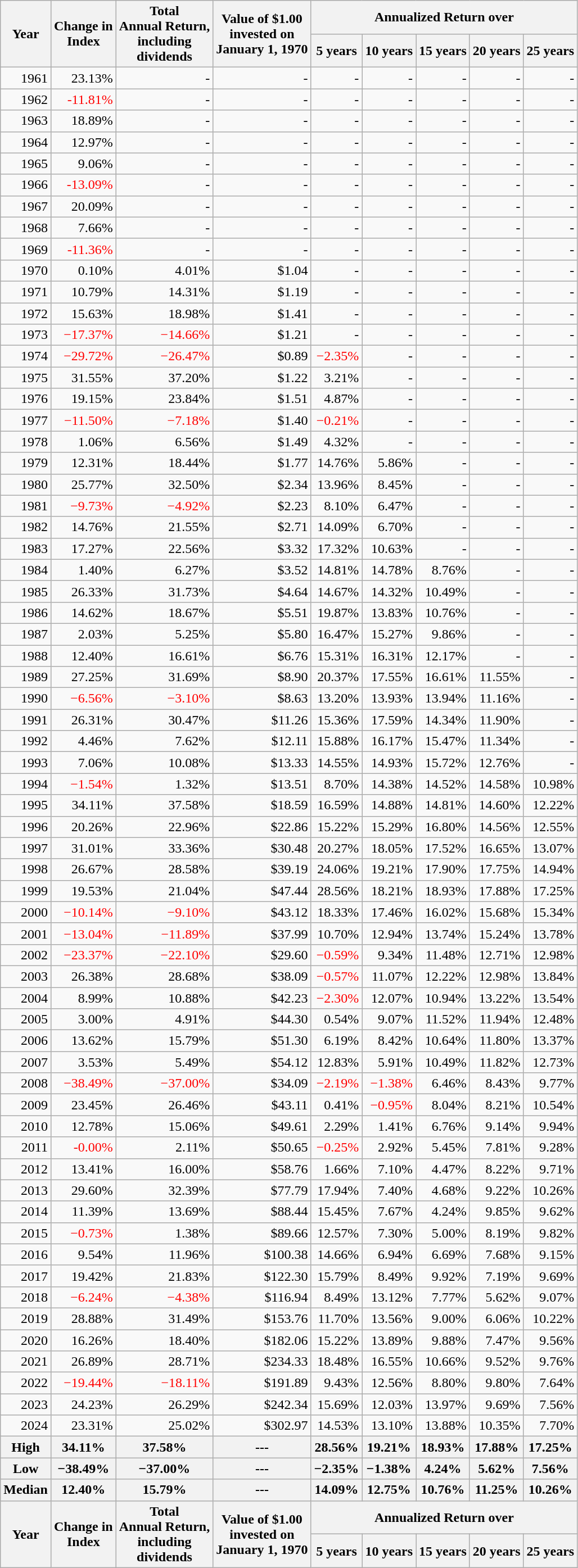<table class="wikitable mw-collapsible sortable" style="text-align:right;">
<tr>
<th rowspan=2>Year</th>
<th rowspan=2>Change in<br>Index</th>
<th rowspan=2>Total<br>Annual Return,<br>including<br>dividends</th>
<th rowspan=2>Value of $1.00<br>invested on<br>January 1, 1970</th>
<th colspan=5>Annualized Return over</th>
</tr>
<tr>
<th>5 years</th>
<th>10 years</th>
<th>15 years</th>
<th>20 years</th>
<th>25 years</th>
</tr>
<tr>
<td>1961</td>
<td>23.13%</td>
<td>-</td>
<td>-</td>
<td>-</td>
<td>-</td>
<td>-</td>
<td>-</td>
<td>-</td>
</tr>
<tr>
<td>1962</td>
<td style="color:red">-11.81%</td>
<td>-</td>
<td>-</td>
<td>-</td>
<td>-</td>
<td>-</td>
<td>-</td>
<td>-</td>
</tr>
<tr>
<td>1963</td>
<td>18.89%</td>
<td>-</td>
<td>-</td>
<td>-</td>
<td>-</td>
<td>-</td>
<td>-</td>
<td>-</td>
</tr>
<tr>
<td>1964</td>
<td>12.97%</td>
<td>-</td>
<td>-</td>
<td>-</td>
<td>-</td>
<td>-</td>
<td>-</td>
<td>-</td>
</tr>
<tr>
<td>1965</td>
<td>9.06%</td>
<td>-</td>
<td>-</td>
<td>-</td>
<td>-</td>
<td>-</td>
<td>-</td>
<td>-</td>
</tr>
<tr>
<td>1966</td>
<td style="color:red">-13.09%</td>
<td>-</td>
<td>-</td>
<td>-</td>
<td>-</td>
<td>-</td>
<td>-</td>
<td>-</td>
</tr>
<tr>
<td>1967</td>
<td>20.09%</td>
<td>-</td>
<td>-</td>
<td>-</td>
<td>-</td>
<td>-</td>
<td>-</td>
<td>-</td>
</tr>
<tr>
<td>1968</td>
<td>7.66%</td>
<td>-</td>
<td>-</td>
<td>-</td>
<td>-</td>
<td>-</td>
<td>-</td>
<td>-</td>
</tr>
<tr>
<td>1969</td>
<td style="color:red">-11.36%</td>
<td>-</td>
<td>-</td>
<td>-</td>
<td>-</td>
<td>-</td>
<td>-</td>
<td>-</td>
</tr>
<tr>
<td>1970</td>
<td>0.10%</td>
<td>4.01%</td>
<td>$1.04</td>
<td>-</td>
<td>-</td>
<td>-</td>
<td>-</td>
<td>-</td>
</tr>
<tr>
<td>1971</td>
<td>10.79%</td>
<td>14.31%</td>
<td>$1.19</td>
<td>-</td>
<td>-</td>
<td>-</td>
<td>-</td>
<td>-</td>
</tr>
<tr>
<td>1972</td>
<td>15.63%</td>
<td>18.98%</td>
<td>$1.41</td>
<td>-</td>
<td>-</td>
<td>-</td>
<td>-</td>
<td>-</td>
</tr>
<tr>
<td>1973</td>
<td style="color:red">−17.37%</td>
<td style="color:red">−14.66%</td>
<td>$1.21</td>
<td>-</td>
<td>-</td>
<td>-</td>
<td>-</td>
<td>-</td>
</tr>
<tr>
<td>1974</td>
<td style="color:red">−29.72%</td>
<td style="color:red">−26.47%</td>
<td>$0.89</td>
<td style="color:red">−2.35%</td>
<td>-</td>
<td>-</td>
<td>-</td>
<td>-</td>
</tr>
<tr>
<td>1975</td>
<td>31.55%</td>
<td>37.20%</td>
<td>$1.22</td>
<td>3.21%</td>
<td>-</td>
<td>-</td>
<td>-</td>
<td>-</td>
</tr>
<tr>
<td>1976</td>
<td>19.15%</td>
<td>23.84%</td>
<td>$1.51</td>
<td>4.87%</td>
<td>-</td>
<td>-</td>
<td>-</td>
<td>-</td>
</tr>
<tr>
<td>1977</td>
<td style="color:red">−11.50%</td>
<td style="color:red">−7.18%</td>
<td>$1.40</td>
<td style="color:red">−0.21%</td>
<td>-</td>
<td>-</td>
<td>-</td>
<td>-</td>
</tr>
<tr>
<td>1978</td>
<td>1.06%</td>
<td>6.56%</td>
<td>$1.49</td>
<td>4.32%</td>
<td>-</td>
<td>-</td>
<td>-</td>
<td>-</td>
</tr>
<tr>
<td>1979</td>
<td>12.31%</td>
<td>18.44%</td>
<td>$1.77</td>
<td>14.76%</td>
<td>5.86%</td>
<td>-</td>
<td>-</td>
<td>-</td>
</tr>
<tr>
<td>1980</td>
<td>25.77%</td>
<td>32.50%</td>
<td>$2.34</td>
<td>13.96%</td>
<td>8.45%</td>
<td>-</td>
<td>-</td>
<td>-</td>
</tr>
<tr>
<td>1981</td>
<td style="color:red">−9.73%</td>
<td style="color:red">−4.92%</td>
<td>$2.23</td>
<td>8.10%</td>
<td>6.47%</td>
<td>-</td>
<td>-</td>
<td>-</td>
</tr>
<tr>
<td>1982</td>
<td>14.76%</td>
<td>21.55%</td>
<td>$2.71</td>
<td>14.09%</td>
<td>6.70%</td>
<td>-</td>
<td>-</td>
<td>-</td>
</tr>
<tr>
<td>1983</td>
<td>17.27%</td>
<td>22.56%</td>
<td>$3.32</td>
<td>17.32%</td>
<td>10.63%</td>
<td>-</td>
<td>-</td>
<td>-</td>
</tr>
<tr>
<td>1984</td>
<td>1.40%</td>
<td>6.27%</td>
<td>$3.52</td>
<td>14.81%</td>
<td>14.78%</td>
<td>8.76%</td>
<td>-</td>
<td>-</td>
</tr>
<tr>
<td>1985</td>
<td>26.33%</td>
<td>31.73%</td>
<td>$4.64</td>
<td>14.67%</td>
<td>14.32%</td>
<td>10.49%</td>
<td>-</td>
<td>-</td>
</tr>
<tr>
<td>1986</td>
<td>14.62%</td>
<td>18.67%</td>
<td>$5.51</td>
<td>19.87%</td>
<td>13.83%</td>
<td>10.76%</td>
<td>-</td>
<td>-</td>
</tr>
<tr>
<td>1987</td>
<td>2.03%</td>
<td>5.25%</td>
<td>$5.80</td>
<td>16.47%</td>
<td>15.27%</td>
<td>9.86%</td>
<td>-</td>
<td>-</td>
</tr>
<tr>
<td>1988</td>
<td>12.40%</td>
<td>16.61%</td>
<td>$6.76</td>
<td>15.31%</td>
<td>16.31%</td>
<td>12.17%</td>
<td>-</td>
<td>-</td>
</tr>
<tr>
<td>1989</td>
<td>27.25%</td>
<td>31.69%</td>
<td>$8.90</td>
<td>20.37%</td>
<td>17.55%</td>
<td>16.61%</td>
<td>11.55%</td>
<td>-</td>
</tr>
<tr>
<td>1990</td>
<td style="color:red">−6.56%</td>
<td style="color:red">−3.10%</td>
<td>$8.63</td>
<td>13.20%</td>
<td>13.93%</td>
<td>13.94%</td>
<td>11.16%</td>
<td>-</td>
</tr>
<tr>
<td>1991</td>
<td>26.31%</td>
<td>30.47%</td>
<td>$11.26</td>
<td>15.36%</td>
<td>17.59%</td>
<td>14.34%</td>
<td>11.90%</td>
<td>-</td>
</tr>
<tr>
<td>1992</td>
<td>4.46%</td>
<td>7.62%</td>
<td>$12.11</td>
<td>15.88%</td>
<td>16.17%</td>
<td>15.47%</td>
<td>11.34%</td>
<td>-</td>
</tr>
<tr>
<td>1993</td>
<td>7.06%</td>
<td>10.08%</td>
<td>$13.33</td>
<td>14.55%</td>
<td>14.93%</td>
<td>15.72%</td>
<td>12.76%</td>
<td>-</td>
</tr>
<tr>
<td>1994</td>
<td style="color:red">−1.54%</td>
<td>1.32%</td>
<td>$13.51</td>
<td>8.70%</td>
<td>14.38%</td>
<td>14.52%</td>
<td>14.58%</td>
<td>10.98%</td>
</tr>
<tr>
<td>1995</td>
<td>34.11%</td>
<td>37.58%</td>
<td>$18.59</td>
<td>16.59%</td>
<td>14.88%</td>
<td>14.81%</td>
<td>14.60%</td>
<td>12.22%</td>
</tr>
<tr>
<td>1996</td>
<td>20.26%</td>
<td>22.96%</td>
<td>$22.86</td>
<td>15.22%</td>
<td>15.29%</td>
<td>16.80%</td>
<td>14.56%</td>
<td>12.55%</td>
</tr>
<tr>
<td>1997</td>
<td>31.01%</td>
<td>33.36%</td>
<td>$30.48</td>
<td>20.27%</td>
<td>18.05%</td>
<td>17.52%</td>
<td>16.65%</td>
<td>13.07%</td>
</tr>
<tr>
<td>1998</td>
<td>26.67%</td>
<td>28.58%</td>
<td>$39.19</td>
<td>24.06%</td>
<td>19.21%</td>
<td>17.90%</td>
<td>17.75%</td>
<td>14.94%</td>
</tr>
<tr>
<td>1999</td>
<td>19.53%</td>
<td>21.04%</td>
<td>$47.44</td>
<td>28.56%</td>
<td>18.21%</td>
<td>18.93%</td>
<td>17.88%</td>
<td>17.25%</td>
</tr>
<tr>
<td>2000</td>
<td style="color:red">−10.14%</td>
<td style="color:red">−9.10%</td>
<td>$43.12</td>
<td>18.33%</td>
<td>17.46%</td>
<td>16.02%</td>
<td>15.68%</td>
<td>15.34%</td>
</tr>
<tr>
<td>2001</td>
<td style="color:red">−13.04%</td>
<td style="color:red">−11.89%</td>
<td>$37.99</td>
<td>10.70%</td>
<td>12.94%</td>
<td>13.74%</td>
<td>15.24%</td>
<td>13.78%</td>
</tr>
<tr>
<td>2002</td>
<td style="color:red">−23.37%</td>
<td style="color:red">−22.10%</td>
<td>$29.60</td>
<td style="color:red">−0.59%</td>
<td>9.34%</td>
<td>11.48%</td>
<td>12.71%</td>
<td>12.98%</td>
</tr>
<tr>
<td>2003</td>
<td>26.38%</td>
<td>28.68%</td>
<td>$38.09</td>
<td style="color:red">−0.57%</td>
<td>11.07%</td>
<td>12.22%</td>
<td>12.98%</td>
<td>13.84%</td>
</tr>
<tr>
<td>2004</td>
<td>8.99%</td>
<td>10.88%</td>
<td>$42.23</td>
<td style="color:red">−2.30%</td>
<td>12.07%</td>
<td>10.94%</td>
<td>13.22%</td>
<td>13.54%</td>
</tr>
<tr>
<td>2005</td>
<td>3.00%</td>
<td>4.91%</td>
<td>$44.30</td>
<td>0.54%</td>
<td>9.07%</td>
<td>11.52%</td>
<td>11.94%</td>
<td>12.48%</td>
</tr>
<tr>
<td>2006</td>
<td>13.62%</td>
<td>15.79%</td>
<td>$51.30</td>
<td>6.19%</td>
<td>8.42%</td>
<td>10.64%</td>
<td>11.80%</td>
<td>13.37%</td>
</tr>
<tr>
<td>2007</td>
<td>3.53%</td>
<td>5.49%</td>
<td>$54.12</td>
<td>12.83%</td>
<td>5.91%</td>
<td>10.49%</td>
<td>11.82%</td>
<td>12.73%</td>
</tr>
<tr>
<td>2008</td>
<td style="color:red">−38.49%</td>
<td style="color:red">−37.00%</td>
<td>$34.09</td>
<td style="color:red">−2.19%</td>
<td style="color:red">−1.38%</td>
<td>6.46%</td>
<td>8.43%</td>
<td>9.77%</td>
</tr>
<tr>
<td>2009</td>
<td>23.45%</td>
<td>26.46%</td>
<td>$43.11</td>
<td>0.41%</td>
<td style="color:red">−0.95%</td>
<td>8.04%</td>
<td>8.21%</td>
<td>10.54%</td>
</tr>
<tr>
<td>2010</td>
<td>12.78%</td>
<td>15.06%</td>
<td>$49.61</td>
<td>2.29%</td>
<td>1.41%</td>
<td>6.76%</td>
<td>9.14%</td>
<td>9.94%</td>
</tr>
<tr>
<td>2011</td>
<td style="color:red">-0.00%</td>
<td>2.11%</td>
<td>$50.65</td>
<td style="color:red">−0.25%</td>
<td>2.92%</td>
<td>5.45%</td>
<td>7.81%</td>
<td>9.28%</td>
</tr>
<tr>
<td>2012</td>
<td>13.41%</td>
<td>16.00%</td>
<td>$58.76</td>
<td>1.66%</td>
<td>7.10%</td>
<td>4.47%</td>
<td>8.22%</td>
<td>9.71%</td>
</tr>
<tr>
<td>2013</td>
<td>29.60%</td>
<td>32.39%</td>
<td>$77.79</td>
<td>17.94%</td>
<td>7.40%</td>
<td>4.68%</td>
<td>9.22%</td>
<td>10.26%</td>
</tr>
<tr>
<td>2014</td>
<td>11.39%</td>
<td>13.69%</td>
<td>$88.44</td>
<td>15.45%</td>
<td>7.67%</td>
<td>4.24%</td>
<td>9.85%</td>
<td>9.62%</td>
</tr>
<tr>
<td>2015</td>
<td style="color:red">−0.73%</td>
<td>1.38%</td>
<td>$89.66</td>
<td>12.57%</td>
<td>7.30%</td>
<td>5.00%</td>
<td>8.19%</td>
<td>9.82%</td>
</tr>
<tr>
<td>2016</td>
<td>9.54%</td>
<td>11.96%</td>
<td>$100.38</td>
<td>14.66%</td>
<td>6.94%</td>
<td>6.69%</td>
<td>7.68%</td>
<td>9.15%</td>
</tr>
<tr>
<td>2017</td>
<td>19.42%</td>
<td>21.83%</td>
<td>$122.30</td>
<td>15.79%</td>
<td>8.49%</td>
<td>9.92%</td>
<td>7.19%</td>
<td>9.69%</td>
</tr>
<tr>
<td>2018</td>
<td style="color:red">−6.24%</td>
<td style="color:red">−4.38%</td>
<td>$116.94</td>
<td>8.49%</td>
<td>13.12%</td>
<td>7.77%</td>
<td>5.62%</td>
<td>9.07%</td>
</tr>
<tr>
<td>2019</td>
<td>28.88%</td>
<td>31.49%</td>
<td>$153.76</td>
<td>11.70%</td>
<td>13.56%</td>
<td>9.00%</td>
<td>6.06%</td>
<td>10.22%</td>
</tr>
<tr>
<td>2020</td>
<td>16.26%</td>
<td>18.40%</td>
<td>$182.06</td>
<td>15.22%</td>
<td>13.89%</td>
<td>9.88%</td>
<td>7.47%</td>
<td>9.56%</td>
</tr>
<tr>
<td>2021</td>
<td>26.89%</td>
<td>28.71%</td>
<td>$234.33</td>
<td>18.48%</td>
<td>16.55%</td>
<td>10.66%</td>
<td>9.52%</td>
<td>9.76%</td>
</tr>
<tr>
<td>2022</td>
<td style="color:red">−19.44%</td>
<td style="color:red">−18.11%</td>
<td>$191.89</td>
<td>9.43%</td>
<td>12.56%</td>
<td>8.80%</td>
<td>9.80%</td>
<td>7.64%</td>
</tr>
<tr>
<td>2023</td>
<td>24.23%</td>
<td>26.29%</td>
<td>$242.34</td>
<td>15.69%</td>
<td>12.03%</td>
<td>13.97%</td>
<td>9.69%</td>
<td>7.56%</td>
</tr>
<tr>
<td>2024</td>
<td>23.31%</td>
<td>25.02%</td>
<td>$302.97</td>
<td>14.53%</td>
<td>13.10%</td>
<td>13.88%</td>
<td>10.35%</td>
<td>7.70%</td>
</tr>
<tr>
<th>High</th>
<th>34.11%</th>
<th>37.58%</th>
<th>---</th>
<th>28.56%</th>
<th>19.21%</th>
<th>18.93%</th>
<th>17.88%</th>
<th>17.25%</th>
</tr>
<tr>
<th>Low</th>
<th>−38.49%</th>
<th>−37.00%</th>
<th>---</th>
<th>−2.35%</th>
<th>−1.38%</th>
<th>4.24%</th>
<th>5.62%</th>
<th>7.56%</th>
</tr>
<tr>
<th>Median</th>
<th>12.40%</th>
<th>15.79%</th>
<th>---</th>
<th>14.09%</th>
<th>12.75%</th>
<th>10.76%</th>
<th>11.25%</th>
<th>10.26%</th>
</tr>
<tr>
<th rowspan=2>Year</th>
<th rowspan=2>Change in<br>Index</th>
<th rowspan=2>Total<br>Annual Return,<br>including<br>dividends</th>
<th rowspan=2>Value of $1.00<br>invested on<br>January 1, 1970</th>
<th colspan=5>Annualized Return over</th>
</tr>
<tr>
<th>5 years</th>
<th>10 years</th>
<th>15 years</th>
<th>20 years</th>
<th>25 years</th>
</tr>
</table>
